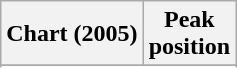<table class="wikitable sortable plainrowheaders" style="text-align:center">
<tr>
<th scope="col">Chart (2005)</th>
<th scope="col">Peak<br> position</th>
</tr>
<tr>
</tr>
<tr>
</tr>
<tr>
</tr>
</table>
